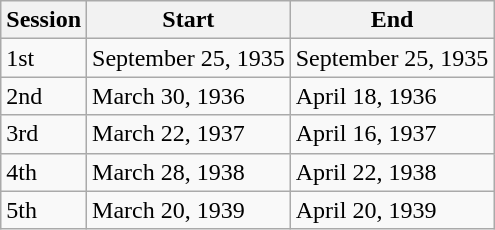<table class="wikitable">
<tr>
<th>Session</th>
<th>Start</th>
<th>End</th>
</tr>
<tr>
<td>1st</td>
<td>September 25, 1935</td>
<td>September 25, 1935</td>
</tr>
<tr>
<td>2nd</td>
<td>March 30, 1936</td>
<td>April 18, 1936</td>
</tr>
<tr>
<td>3rd</td>
<td>March 22, 1937</td>
<td>April 16, 1937</td>
</tr>
<tr>
<td>4th</td>
<td>March 28, 1938</td>
<td>April 22, 1938</td>
</tr>
<tr>
<td>5th</td>
<td>March 20, 1939</td>
<td>April 20, 1939</td>
</tr>
</table>
